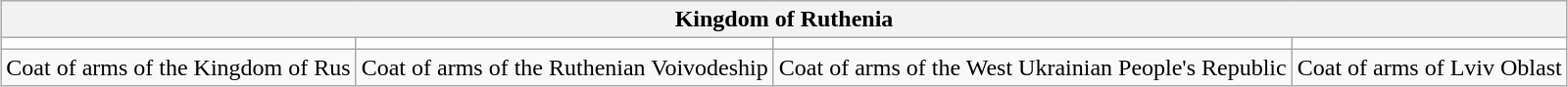<table class="wikitable" style="margin:0.3em auto">
<tr>
<th colspan="4" class="hintergrundfarbe8">Kingdom of Ruthenia</th>
</tr>
<tr align="center" bgcolor="#FFFFFF">
<td></td>
<td></td>
<td></td>
<td></td>
</tr>
<tr class="hintergrundfarbe8" align="center">
<td>Coat of arms of the Kingdom of Rus</td>
<td>Coat of arms of the Ruthenian Voivodeship</td>
<td>Coat of arms of the West Ukrainian People's Republic</td>
<td>Coat of arms of Lviv Oblast</td>
</tr>
</table>
